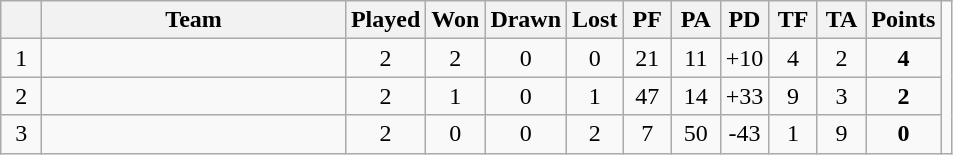<table class="wikitable" style="text-align: center;">
<tr>
<th bgcolor="#efefef" width="20"></th>
<th bgcolor="#efefef" width="195">Team</th>
<th bgcolor="#efefef" width="25">Played</th>
<th bgcolor="#efefef" width="25">Won</th>
<th bgcolor="#efefef" width="25">Drawn</th>
<th bgcolor="#efefef" width="25">Lost</th>
<th bgcolor="#efefef" width="25">PF</th>
<th bgcolor="#efefef" width="25">PA</th>
<th bgcolor="#efefef" width="25">PD</th>
<th bgcolor="#efefef" width="25">TF</th>
<th bgcolor="#efefef" width="25">TA</th>
<th bgcolor="#efefef" width="25">Points<br></th>
</tr>
<tr align=center>
<td>1</td>
<td align=left></td>
<td>2</td>
<td>2</td>
<td>0</td>
<td>0</td>
<td>21</td>
<td>11</td>
<td>+10</td>
<td>4</td>
<td>2</td>
<td><strong>4</strong></td>
</tr>
<tr align=center>
<td>2</td>
<td align=left></td>
<td>2</td>
<td>1</td>
<td>0</td>
<td>1</td>
<td>47</td>
<td>14</td>
<td>+33</td>
<td>9</td>
<td>3</td>
<td><strong>2</strong></td>
</tr>
<tr align=center>
<td>3</td>
<td align=left></td>
<td>2</td>
<td>0</td>
<td>0</td>
<td>2</td>
<td>7</td>
<td>50</td>
<td>-43</td>
<td>1</td>
<td>9</td>
<td><strong>0</strong></td>
<td colspan="14" style="border:0px"></td>
</tr>
</table>
